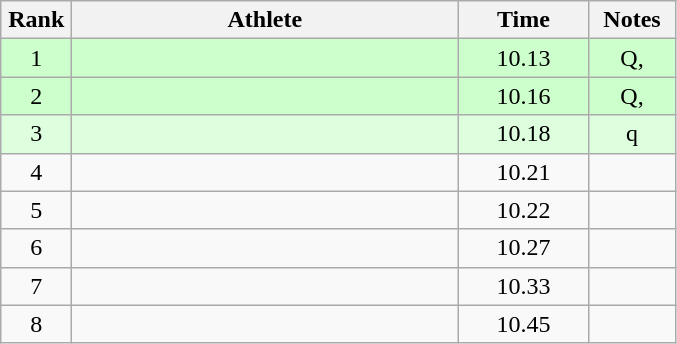<table class="wikitable" style="text-align:center">
<tr>
<th width=40>Rank</th>
<th width=250>Athlete</th>
<th width=80>Time</th>
<th width=50>Notes</th>
</tr>
<tr bgcolor=ccffcc>
<td>1</td>
<td align=left></td>
<td>10.13</td>
<td>Q, </td>
</tr>
<tr bgcolor=ccffcc>
<td>2</td>
<td align=left></td>
<td>10.16</td>
<td>Q, </td>
</tr>
<tr bgcolor=ddffdd>
<td>3</td>
<td align=left></td>
<td>10.18</td>
<td>q</td>
</tr>
<tr>
<td>4</td>
<td align=left></td>
<td>10.21</td>
<td></td>
</tr>
<tr>
<td>5</td>
<td align=left></td>
<td>10.22</td>
<td></td>
</tr>
<tr>
<td>6</td>
<td align=left></td>
<td>10.27</td>
<td></td>
</tr>
<tr>
<td>7</td>
<td align=left></td>
<td>10.33</td>
<td></td>
</tr>
<tr>
<td>8</td>
<td align=left></td>
<td>10.45</td>
<td></td>
</tr>
</table>
